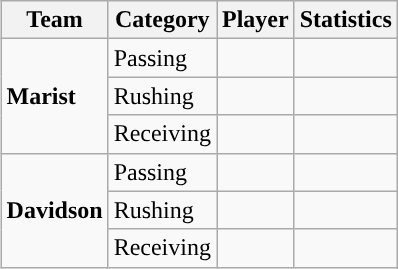<table class="wikitable" style="float: right;">
<tr>
<th>Team</th>
<th>Category</th>
<th>Player</th>
<th>Statistics</th>
</tr>
<tr>
<td rowspan=3><strong>Marist</strong></td>
<td>Passing</td>
<td></td>
<td></td>
</tr>
<tr>
<td>Rushing</td>
<td></td>
<td></td>
</tr>
<tr>
<td>Receiving</td>
<td></td>
<td></td>
</tr>
<tr>
<td rowspan=3><strong>Davidson</strong></td>
<td>Passing</td>
<td></td>
<td></td>
</tr>
<tr>
<td>Rushing</td>
<td></td>
<td></td>
</tr>
<tr>
<td>Receiving</td>
<td></td>
<td></td>
</tr>
</table>
